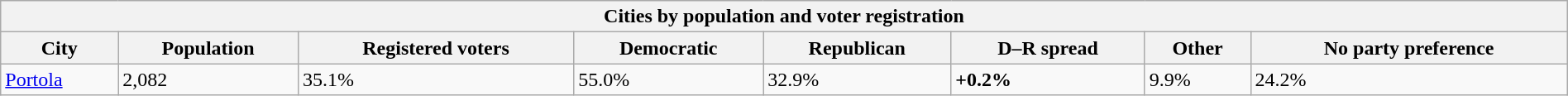<table class="wikitable sortable mw-collapsible collapsible collapsed" style="width: 100%;">
<tr>
<th colspan="8">Cities by population and voter registration</th>
</tr>
<tr>
<th>City</th>
<th data-sort-type="number">Population</th>
<th data-sort-type="number">Registered voters<br></th>
<th data-sort-type="number">Democratic</th>
<th data-sort-type="number">Republican</th>
<th data-sort-type="number">D–R spread</th>
<th data-sort-type="number">Other</th>
<th data-sort-type="number">No party preference</th>
</tr>
<tr>
<td><a href='#'>Portola</a></td>
<td>2,082</td>
<td>35.1%</td>
<td>55.0%</td>
<td>32.9%</td>
<td><span><strong>+0.2%</strong></span></td>
<td>9.9%</td>
<td>24.2%</td>
</tr>
</table>
